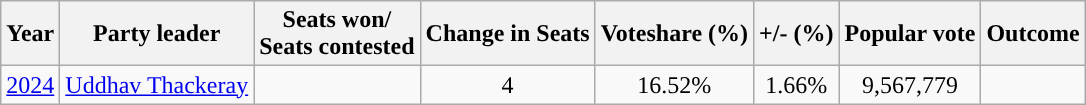<table class="wikitable sortable">
<tr>
<th style="background-color:">Year</th>
<th style="background-color:">Party leader</th>
<th style="background-color:">Seats won/<br> Seats contested</th>
<th style="background-color:">Change in Seats</th>
<th style="background-color:">Voteshare (%)</th>
<th style="background-color:">+/- (%)</th>
<th style="background-color:">Popular vote</th>
<th style="background-color:">Outcome</th>
</tr>
<tr style="text-align:center;">
<td><a href='#'>2024</a></td>
<td><a href='#'>Uddhav Thackeray</a></td>
<td></td>
<td> 4</td>
<td>16.52%</td>
<td> 1.66%</td>
<td>9,567,779</td>
<td></td>
</tr>
</table>
